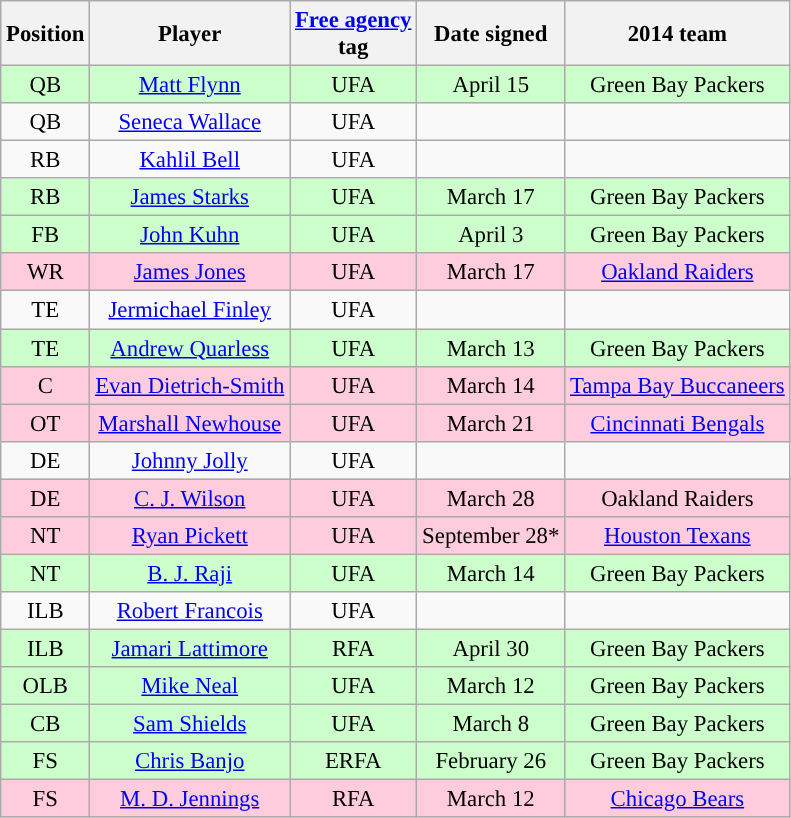<table class="wikitable" style="font-size: 95%;">
<tr>
<th>Position</th>
<th>Player</th>
<th><a href='#'><span>Free agency</span></a><br>tag</th>
<th>Date signed</th>
<th>2014 team</th>
</tr>
<tr style="background:#CFC; text-align:center;">
<td>QB</td>
<td><a href='#'>Matt Flynn</a></td>
<td>UFA</td>
<td>April 15</td>
<td>Green Bay Packers</td>
</tr>
<tr style="background:#; text-align:center;">
<td>QB</td>
<td><a href='#'>Seneca Wallace</a></td>
<td>UFA</td>
<td></td>
<td></td>
</tr>
<tr style="background:#; text-align:center;">
<td>RB</td>
<td><a href='#'>Kahlil Bell</a></td>
<td>UFA</td>
<td></td>
<td></td>
</tr>
<tr style="background:#CFC; text-align:center;">
<td>RB</td>
<td><a href='#'>James Starks</a></td>
<td>UFA</td>
<td>March 17</td>
<td>Green Bay Packers</td>
</tr>
<tr style="background:#CFC; text-align:center;">
<td>FB</td>
<td><a href='#'>John Kuhn</a></td>
<td>UFA</td>
<td>April 3</td>
<td>Green Bay Packers</td>
</tr>
<tr style="background:#FCD; text-align:center;">
<td>WR</td>
<td><a href='#'>James Jones</a></td>
<td>UFA</td>
<td>March 17</td>
<td><a href='#'>Oakland Raiders</a></td>
</tr>
<tr style="background:#; text-align:center;">
<td>TE</td>
<td><a href='#'>Jermichael Finley</a></td>
<td>UFA</td>
<td></td>
<td></td>
</tr>
<tr style="background:#CFC; text-align:center;">
<td>TE</td>
<td><a href='#'>Andrew Quarless</a></td>
<td>UFA</td>
<td>March 13</td>
<td>Green Bay Packers</td>
</tr>
<tr style="background:#FCD; text-align:center;">
<td>C</td>
<td><a href='#'>Evan Dietrich-Smith</a></td>
<td>UFA</td>
<td>March 14</td>
<td><a href='#'>Tampa Bay Buccaneers</a></td>
</tr>
<tr style="background:#FCD; text-align:center;">
<td>OT</td>
<td><a href='#'>Marshall Newhouse</a></td>
<td>UFA</td>
<td>March 21</td>
<td><a href='#'>Cincinnati Bengals</a></td>
</tr>
<tr style="background:#; text-align:center;">
<td>DE</td>
<td><a href='#'>Johnny Jolly</a></td>
<td>UFA</td>
<td></td>
<td></td>
</tr>
<tr style="background:#FCD; text-align:center;">
<td>DE</td>
<td><a href='#'>C. J. Wilson</a></td>
<td>UFA</td>
<td>March 28</td>
<td>Oakland Raiders</td>
</tr>
<tr style="background:#FCD; text-align:center;">
<td>NT</td>
<td><a href='#'>Ryan Pickett</a></td>
<td>UFA</td>
<td>September 28*</td>
<td><a href='#'>Houston Texans</a></td>
</tr>
<tr style="background:#CFC; text-align:center;">
<td>NT</td>
<td><a href='#'>B. J. Raji</a></td>
<td>UFA</td>
<td>March 14</td>
<td>Green Bay Packers</td>
</tr>
<tr style="background:#; text-align:center;">
<td>ILB</td>
<td><a href='#'>Robert Francois</a></td>
<td>UFA</td>
<td></td>
<td></td>
</tr>
<tr style="background:#CFC; text-align:center;">
<td>ILB</td>
<td><a href='#'>Jamari Lattimore</a></td>
<td>RFA</td>
<td>April 30</td>
<td>Green Bay Packers</td>
</tr>
<tr style="background:#CFC; text-align:center;">
<td>OLB</td>
<td><a href='#'>Mike Neal</a></td>
<td>UFA</td>
<td>March 12</td>
<td>Green Bay Packers</td>
</tr>
<tr style="background:#CFC; text-align:center;">
<td>CB</td>
<td><a href='#'>Sam Shields</a></td>
<td>UFA</td>
<td>March 8</td>
<td>Green Bay Packers</td>
</tr>
<tr style="background:#CFC; text-align:center;">
<td>FS</td>
<td><a href='#'>Chris Banjo</a></td>
<td>ERFA</td>
<td>February 26</td>
<td>Green Bay Packers</td>
</tr>
<tr style="background:#FCD; text-align:center;">
<td>FS</td>
<td><a href='#'>M. D. Jennings</a></td>
<td>RFA</td>
<td>March 12</td>
<td><a href='#'>Chicago Bears</a></td>
</tr>
</table>
